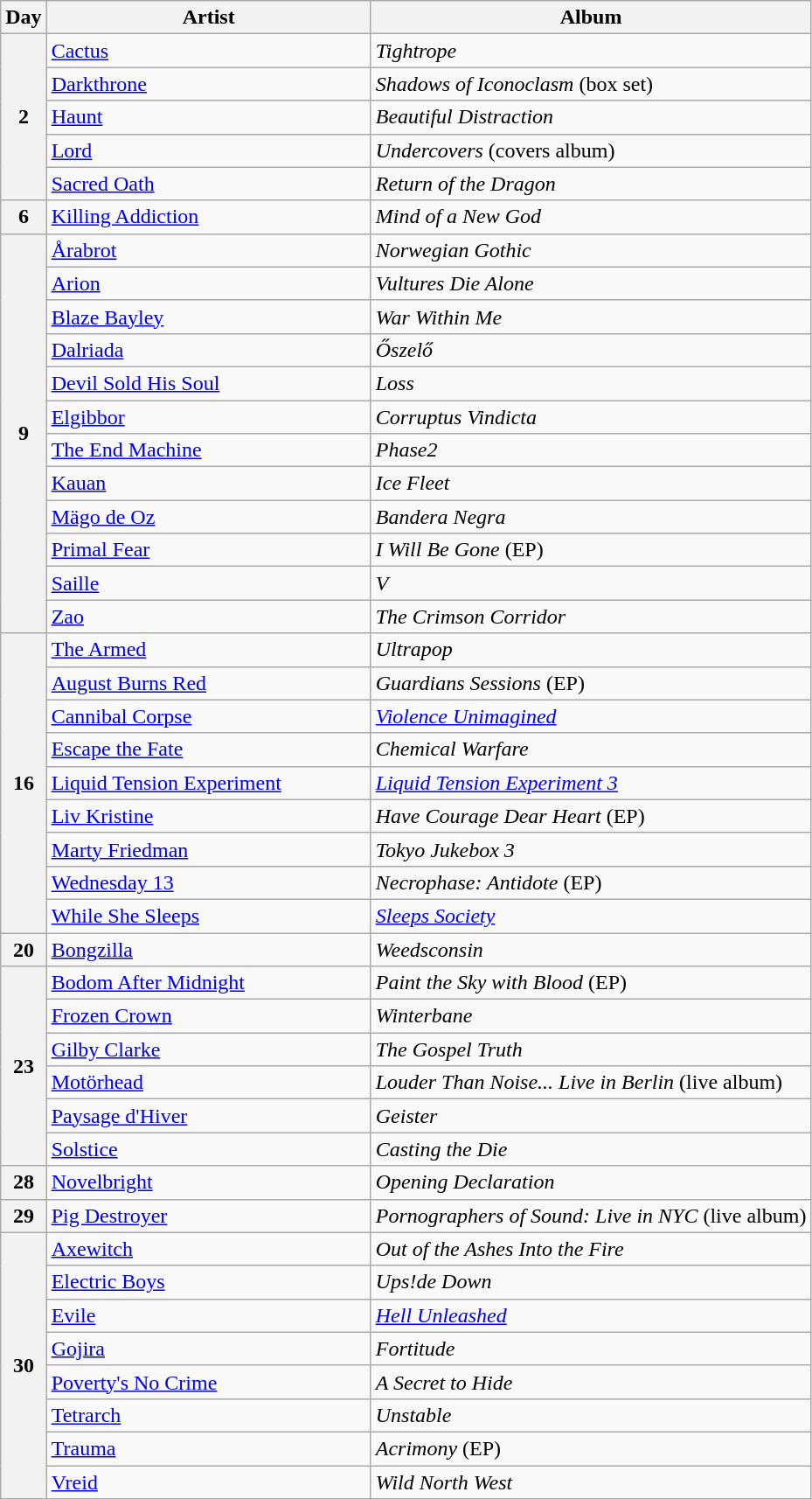<table class="wikitable" id="table_April">
<tr>
<th scope="col">Day</th>
<th scope="col" style="width:15em;">Artist</th>
<th scope="col">Album</th>
</tr>
<tr>
<th scope="row" rowspan="5">2</th>
<td><a href='#'>Cactus</a></td>
<td><em>Tightrope</em></td>
</tr>
<tr>
<td><a href='#'>Darkthrone</a></td>
<td><em>Shadows of Iconoclasm</em> (box set)</td>
</tr>
<tr>
<td><a href='#'>Haunt</a></td>
<td><em>Beautiful Distraction</em></td>
</tr>
<tr>
<td><a href='#'>Lord</a></td>
<td><em>Undercovers</em> (covers album)</td>
</tr>
<tr>
<td><a href='#'>Sacred Oath</a></td>
<td><em>Return of the Dragon</em></td>
</tr>
<tr>
<th scope="row">6</th>
<td><a href='#'>Killing Addiction</a></td>
<td><em>Mind of a New God</em></td>
</tr>
<tr>
<th scope="row" rowspan="12">9</th>
<td><a href='#'>Årabrot</a></td>
<td><em>Norwegian Gothic</em></td>
</tr>
<tr>
<td><a href='#'>Arion</a></td>
<td><em>Vultures Die Alone</em></td>
</tr>
<tr>
<td><a href='#'>Blaze Bayley</a></td>
<td><em>War Within Me</em></td>
</tr>
<tr>
<td><a href='#'>Dalriada</a></td>
<td><em>Őszelő</em></td>
</tr>
<tr>
<td><a href='#'>Devil Sold His Soul</a></td>
<td><em>Loss</em></td>
</tr>
<tr>
<td><a href='#'>Elgibbor</a></td>
<td><em>Corruptus Vindicta</em></td>
</tr>
<tr>
<td><a href='#'>The End Machine</a></td>
<td><em>Phase2</em></td>
</tr>
<tr>
<td><a href='#'>Kauan</a></td>
<td><em>Ice Fleet</em></td>
</tr>
<tr>
<td><a href='#'>Mägo de Oz</a></td>
<td><em>Bandera Negra</em></td>
</tr>
<tr>
<td><a href='#'>Primal Fear</a></td>
<td><em>I Will Be Gone</em> (EP)</td>
</tr>
<tr>
<td><a href='#'>Saille</a></td>
<td><em>V</em></td>
</tr>
<tr>
<td><a href='#'>Zao</a></td>
<td><em>The Crimson Corridor</em></td>
</tr>
<tr>
<th scope="row" rowspan="9">16</th>
<td><a href='#'>The Armed</a></td>
<td><em>Ultrapop</em></td>
</tr>
<tr>
<td><a href='#'>August Burns Red</a></td>
<td><em>Guardians Sessions</em> (EP)</td>
</tr>
<tr>
<td><a href='#'>Cannibal Corpse</a></td>
<td><em><a href='#'>Violence Unimagined</a></em></td>
</tr>
<tr>
<td><a href='#'>Escape the Fate</a></td>
<td><em>Chemical Warfare</em></td>
</tr>
<tr>
<td><a href='#'>Liquid Tension Experiment</a></td>
<td><em><a href='#'>Liquid Tension Experiment 3</a></em></td>
</tr>
<tr>
<td><a href='#'>Liv Kristine</a></td>
<td><em>Have Courage Dear Heart</em> (EP)</td>
</tr>
<tr>
<td><a href='#'>Marty Friedman</a></td>
<td><em>Tokyo Jukebox 3</em></td>
</tr>
<tr>
<td><a href='#'>Wednesday 13</a></td>
<td><em>Necrophase: Antidote</em> (EP)</td>
</tr>
<tr>
<td><a href='#'>While She Sleeps</a></td>
<td><em><a href='#'>Sleeps Society</a></em></td>
</tr>
<tr>
<th scope="row">20</th>
<td><a href='#'>Bongzilla</a></td>
<td><em>Weedsconsin</em></td>
</tr>
<tr>
<th scope="row" rowspan="6">23</th>
<td><a href='#'>Bodom After Midnight</a></td>
<td><em>Paint the Sky with Blood</em> (EP)</td>
</tr>
<tr>
<td><a href='#'>Frozen Crown</a></td>
<td><em>Winterbane</em></td>
</tr>
<tr>
<td><a href='#'>Gilby Clarke</a></td>
<td><em>The Gospel Truth</em></td>
</tr>
<tr>
<td><a href='#'>Motörhead</a></td>
<td><em>Louder Than Noise... Live in Berlin</em> (live album)</td>
</tr>
<tr>
<td><a href='#'>Paysage d'Hiver</a></td>
<td><em>Geister</em></td>
</tr>
<tr>
<td><a href='#'>Solstice</a></td>
<td><em>Casting the Die</em></td>
</tr>
<tr>
<th scope="row">28</th>
<td><a href='#'>Novelbright</a></td>
<td><em>Opening Declaration</em></td>
</tr>
<tr>
<th scope="row">29</th>
<td><a href='#'>Pig Destroyer</a></td>
<td><em>Pornographers of Sound: Live in NYC</em> (live album)</td>
</tr>
<tr>
<th scope="row" rowspan="8">30</th>
<td><a href='#'>Axewitch</a></td>
<td><em>Out of the Ashes Into the Fire</em></td>
</tr>
<tr>
<td><a href='#'>Electric Boys</a></td>
<td><em>Ups!de Down</em></td>
</tr>
<tr>
<td><a href='#'>Evile</a></td>
<td><em><a href='#'>Hell Unleashed</a></em></td>
</tr>
<tr>
<td><a href='#'>Gojira</a></td>
<td><em>Fortitude</em></td>
</tr>
<tr>
<td><a href='#'>Poverty's No Crime</a></td>
<td><em>A Secret to Hide</em></td>
</tr>
<tr>
<td><a href='#'>Tetrarch</a></td>
<td><em>Unstable</em></td>
</tr>
<tr>
<td><a href='#'>Trauma</a></td>
<td><em>Acrimony</em> (EP)</td>
</tr>
<tr>
<td><a href='#'>Vreid</a></td>
<td><em>Wild North West</em></td>
</tr>
</table>
